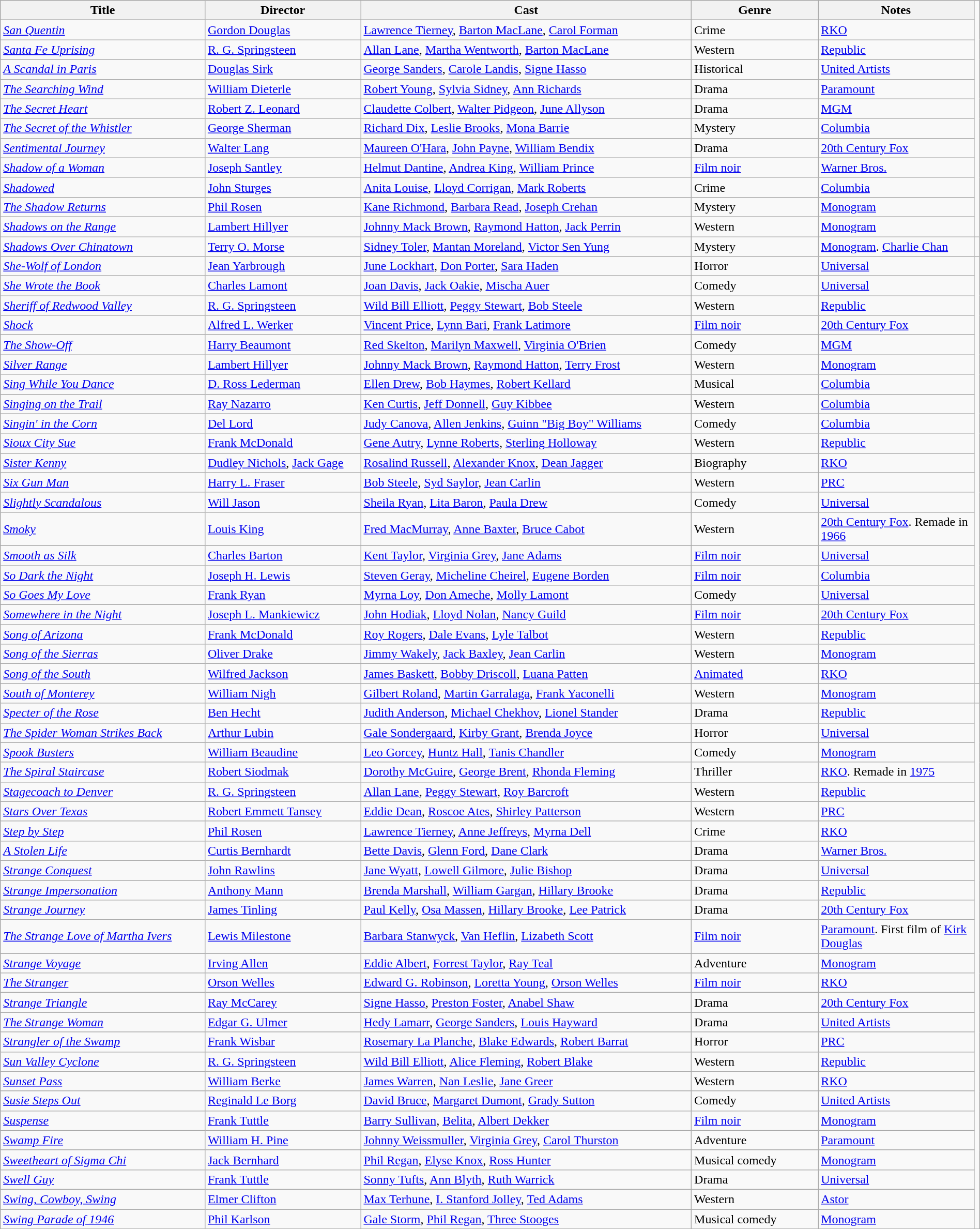<table class="wikitable" style="width:100%;">
<tr>
<th style="width:21%;">Title</th>
<th style="width:16%;">Director</th>
<th style="width:34%;">Cast</th>
<th style="width:13%;">Genre</th>
<th style="width:16%;">Notes</th>
</tr>
<tr>
<td><em><a href='#'>San Quentin</a></em></td>
<td><a href='#'>Gordon Douglas</a></td>
<td><a href='#'>Lawrence Tierney</a>, <a href='#'>Barton MacLane</a>, <a href='#'>Carol Forman</a></td>
<td>Crime</td>
<td><a href='#'>RKO</a></td>
</tr>
<tr>
<td><em><a href='#'>Santa Fe Uprising</a></em></td>
<td><a href='#'>R. G. Springsteen</a></td>
<td><a href='#'>Allan Lane</a>, <a href='#'>Martha Wentworth</a>, <a href='#'>Barton MacLane</a></td>
<td>Western</td>
<td><a href='#'>Republic</a></td>
</tr>
<tr>
<td><em><a href='#'>A Scandal in Paris</a></em></td>
<td><a href='#'>Douglas Sirk</a></td>
<td><a href='#'>George Sanders</a>, <a href='#'>Carole Landis</a>, <a href='#'>Signe Hasso</a></td>
<td>Historical</td>
<td><a href='#'>United Artists</a></td>
</tr>
<tr>
<td><em><a href='#'>The Searching Wind</a></em></td>
<td><a href='#'>William Dieterle</a></td>
<td><a href='#'>Robert Young</a>, <a href='#'>Sylvia Sidney</a>, <a href='#'>Ann Richards</a></td>
<td>Drama</td>
<td><a href='#'>Paramount</a></td>
</tr>
<tr>
<td><em><a href='#'>The Secret Heart</a></em></td>
<td><a href='#'>Robert Z. Leonard</a></td>
<td><a href='#'>Claudette Colbert</a>, <a href='#'>Walter Pidgeon</a>, <a href='#'>June Allyson</a></td>
<td>Drama</td>
<td><a href='#'>MGM</a></td>
</tr>
<tr>
<td><em><a href='#'>The Secret of the Whistler</a></em></td>
<td><a href='#'>George Sherman</a></td>
<td><a href='#'>Richard Dix</a>, <a href='#'>Leslie Brooks</a>, <a href='#'>Mona Barrie</a></td>
<td>Mystery</td>
<td><a href='#'>Columbia</a></td>
</tr>
<tr>
<td><em><a href='#'>Sentimental Journey</a></em></td>
<td><a href='#'>Walter Lang</a></td>
<td><a href='#'>Maureen O'Hara</a>, <a href='#'>John Payne</a>, <a href='#'>William Bendix</a></td>
<td>Drama</td>
<td><a href='#'>20th Century Fox</a></td>
</tr>
<tr>
<td><em><a href='#'>Shadow of a Woman</a></em></td>
<td><a href='#'>Joseph Santley</a></td>
<td><a href='#'>Helmut Dantine</a>, <a href='#'>Andrea King</a>, <a href='#'>William Prince</a></td>
<td><a href='#'>Film noir</a></td>
<td><a href='#'>Warner Bros.</a></td>
</tr>
<tr>
<td><em><a href='#'>Shadowed</a></em></td>
<td><a href='#'>John Sturges</a></td>
<td><a href='#'>Anita Louise</a>, <a href='#'>Lloyd Corrigan</a>, <a href='#'>Mark Roberts</a></td>
<td>Crime</td>
<td><a href='#'>Columbia</a></td>
</tr>
<tr>
<td><em><a href='#'>The Shadow Returns</a></em></td>
<td><a href='#'>Phil Rosen</a></td>
<td><a href='#'>Kane Richmond</a>, <a href='#'>Barbara Read</a>, <a href='#'>Joseph Crehan</a></td>
<td>Mystery</td>
<td><a href='#'>Monogram</a></td>
</tr>
<tr>
<td><em><a href='#'>Shadows on the Range</a></em></td>
<td><a href='#'>Lambert Hillyer</a></td>
<td><a href='#'>Johnny Mack Brown</a>, <a href='#'>Raymond Hatton</a>, <a href='#'>Jack Perrin</a></td>
<td>Western</td>
<td><a href='#'>Monogram</a></td>
</tr>
<tr>
<td><em><a href='#'>Shadows Over Chinatown</a></em></td>
<td><a href='#'>Terry O. Morse</a></td>
<td><a href='#'>Sidney Toler</a>, <a href='#'>Mantan Moreland</a>, <a href='#'>Victor Sen Yung</a></td>
<td>Mystery</td>
<td><a href='#'>Monogram</a>. <a href='#'>Charlie Chan</a></td>
<td></td>
</tr>
<tr>
<td><em><a href='#'>She-Wolf of London</a></em></td>
<td><a href='#'>Jean Yarbrough</a></td>
<td><a href='#'>June Lockhart</a>, <a href='#'>Don Porter</a>, <a href='#'>Sara Haden</a></td>
<td>Horror</td>
<td><a href='#'>Universal</a></td>
</tr>
<tr>
<td><em><a href='#'>She Wrote the Book</a></em></td>
<td><a href='#'>Charles Lamont</a></td>
<td><a href='#'>Joan Davis</a>, <a href='#'>Jack Oakie</a>, <a href='#'>Mischa Auer</a></td>
<td>Comedy</td>
<td><a href='#'>Universal</a></td>
</tr>
<tr>
<td><em><a href='#'>Sheriff of Redwood Valley</a></em></td>
<td><a href='#'>R. G. Springsteen</a></td>
<td><a href='#'>Wild Bill Elliott</a>, <a href='#'>Peggy Stewart</a>, <a href='#'>Bob Steele</a></td>
<td>Western</td>
<td><a href='#'>Republic</a></td>
</tr>
<tr>
<td><em><a href='#'>Shock</a></em></td>
<td><a href='#'>Alfred L. Werker</a></td>
<td><a href='#'>Vincent Price</a>, <a href='#'>Lynn Bari</a>, <a href='#'>Frank Latimore</a></td>
<td><a href='#'>Film noir</a></td>
<td><a href='#'>20th Century Fox</a></td>
</tr>
<tr>
<td><em><a href='#'>The Show-Off</a></em></td>
<td><a href='#'>Harry Beaumont</a></td>
<td><a href='#'>Red Skelton</a>, <a href='#'>Marilyn Maxwell</a>, <a href='#'>Virginia O'Brien</a></td>
<td>Comedy</td>
<td><a href='#'>MGM</a></td>
</tr>
<tr>
<td><em><a href='#'>Silver Range</a></em></td>
<td><a href='#'>Lambert Hillyer</a></td>
<td><a href='#'>Johnny Mack Brown</a>, <a href='#'>Raymond Hatton</a>, <a href='#'>Terry Frost</a></td>
<td>Western</td>
<td><a href='#'>Monogram</a></td>
</tr>
<tr>
<td><em><a href='#'>Sing While You Dance</a></em></td>
<td><a href='#'>D. Ross Lederman</a></td>
<td><a href='#'>Ellen Drew</a>, <a href='#'>Bob Haymes</a>, <a href='#'>Robert Kellard</a></td>
<td>Musical</td>
<td><a href='#'>Columbia</a></td>
</tr>
<tr>
<td><em><a href='#'>Singing on the Trail</a></em></td>
<td><a href='#'>Ray Nazarro</a></td>
<td><a href='#'>Ken Curtis</a>, <a href='#'>Jeff Donnell</a>, <a href='#'>Guy Kibbee</a></td>
<td>Western</td>
<td><a href='#'>Columbia</a></td>
</tr>
<tr>
<td><em><a href='#'>Singin' in the Corn</a></em></td>
<td><a href='#'>Del Lord</a></td>
<td><a href='#'>Judy Canova</a>, <a href='#'>Allen Jenkins</a>, <a href='#'>Guinn "Big Boy" Williams</a></td>
<td>Comedy</td>
<td><a href='#'>Columbia</a></td>
</tr>
<tr>
<td><em><a href='#'>Sioux City Sue</a></em></td>
<td><a href='#'>Frank McDonald</a></td>
<td><a href='#'>Gene Autry</a>, <a href='#'>Lynne Roberts</a>, <a href='#'>Sterling Holloway</a></td>
<td>Western</td>
<td><a href='#'>Republic</a></td>
</tr>
<tr>
<td><em><a href='#'>Sister Kenny</a></em></td>
<td><a href='#'>Dudley Nichols</a>, <a href='#'>Jack Gage</a></td>
<td><a href='#'>Rosalind Russell</a>, <a href='#'>Alexander Knox</a>, <a href='#'>Dean Jagger</a></td>
<td>Biography</td>
<td><a href='#'>RKO</a></td>
</tr>
<tr>
<td><em><a href='#'>Six Gun Man</a></em></td>
<td><a href='#'>Harry L. Fraser</a></td>
<td><a href='#'>Bob Steele</a>, <a href='#'>Syd Saylor</a>, <a href='#'>Jean Carlin</a></td>
<td>Western</td>
<td><a href='#'>PRC</a></td>
</tr>
<tr>
<td><em><a href='#'>Slightly Scandalous</a></em></td>
<td><a href='#'>Will Jason</a></td>
<td><a href='#'>Sheila Ryan</a>, <a href='#'>Lita Baron</a>, <a href='#'>Paula Drew</a></td>
<td>Comedy</td>
<td><a href='#'>Universal</a></td>
</tr>
<tr>
<td><em><a href='#'>Smoky</a></em></td>
<td><a href='#'>Louis King</a></td>
<td><a href='#'>Fred MacMurray</a>, <a href='#'>Anne Baxter</a>, <a href='#'>Bruce Cabot</a></td>
<td>Western</td>
<td><a href='#'>20th Century Fox</a>. Remade in <a href='#'>1966</a></td>
</tr>
<tr>
<td><em><a href='#'>Smooth as Silk</a></em></td>
<td><a href='#'>Charles Barton</a></td>
<td><a href='#'>Kent Taylor</a>, <a href='#'>Virginia Grey</a>, <a href='#'>Jane Adams</a></td>
<td><a href='#'>Film noir</a></td>
<td><a href='#'>Universal</a></td>
</tr>
<tr>
<td><em><a href='#'>So Dark the Night</a></em></td>
<td><a href='#'>Joseph H. Lewis</a></td>
<td><a href='#'>Steven Geray</a>, <a href='#'>Micheline Cheirel</a>, <a href='#'>Eugene Borden</a></td>
<td><a href='#'>Film noir</a></td>
<td><a href='#'>Columbia</a></td>
</tr>
<tr>
<td><em><a href='#'>So Goes My Love</a></em></td>
<td><a href='#'>Frank Ryan</a></td>
<td><a href='#'>Myrna Loy</a>, <a href='#'>Don Ameche</a>, <a href='#'>Molly Lamont</a></td>
<td>Comedy</td>
<td><a href='#'>Universal</a></td>
</tr>
<tr>
<td><em><a href='#'>Somewhere in the Night</a></em></td>
<td><a href='#'>Joseph L. Mankiewicz</a></td>
<td><a href='#'>John Hodiak</a>, <a href='#'>Lloyd Nolan</a>, <a href='#'>Nancy Guild</a></td>
<td><a href='#'>Film noir</a></td>
<td><a href='#'>20th Century Fox</a></td>
</tr>
<tr>
<td><em><a href='#'>Song of Arizona</a></em></td>
<td><a href='#'>Frank McDonald</a></td>
<td><a href='#'>Roy Rogers</a>, <a href='#'>Dale Evans</a>, <a href='#'>Lyle Talbot</a></td>
<td>Western</td>
<td><a href='#'>Republic</a></td>
</tr>
<tr>
<td><em><a href='#'>Song of the Sierras</a></em></td>
<td><a href='#'>Oliver Drake</a></td>
<td><a href='#'>Jimmy Wakely</a>, <a href='#'>Jack Baxley</a>, <a href='#'>Jean Carlin</a></td>
<td>Western</td>
<td><a href='#'>Monogram</a></td>
</tr>
<tr>
<td><em><a href='#'>Song of the South</a></em></td>
<td><a href='#'>Wilfred Jackson</a></td>
<td><a href='#'>James Baskett</a>, <a href='#'>Bobby Driscoll</a>, <a href='#'>Luana Patten</a></td>
<td><a href='#'>Animated</a></td>
<td><a href='#'>RKO</a></td>
</tr>
<tr>
<td><em><a href='#'>South of Monterey</a></em></td>
<td><a href='#'>William Nigh</a></td>
<td><a href='#'>Gilbert Roland</a>, <a href='#'>Martin Garralaga</a>, <a href='#'>Frank Yaconelli</a></td>
<td>Western</td>
<td><a href='#'>Monogram</a></td>
<td></td>
</tr>
<tr>
<td><em><a href='#'>Specter of the Rose</a></em></td>
<td><a href='#'>Ben Hecht</a></td>
<td><a href='#'>Judith Anderson</a>, <a href='#'>Michael Chekhov</a>, <a href='#'>Lionel Stander</a></td>
<td>Drama</td>
<td><a href='#'>Republic</a></td>
</tr>
<tr>
<td><em><a href='#'>The Spider Woman Strikes Back</a></em></td>
<td><a href='#'>Arthur Lubin</a></td>
<td><a href='#'>Gale Sondergaard</a>, <a href='#'>Kirby Grant</a>, <a href='#'>Brenda Joyce</a></td>
<td>Horror</td>
<td><a href='#'>Universal</a></td>
</tr>
<tr>
<td><em><a href='#'>Spook Busters</a></em></td>
<td><a href='#'>William Beaudine</a></td>
<td><a href='#'>Leo Gorcey</a>, <a href='#'>Huntz Hall</a>, <a href='#'>Tanis Chandler</a></td>
<td>Comedy</td>
<td><a href='#'>Monogram</a></td>
</tr>
<tr>
<td><em><a href='#'>The Spiral Staircase</a></em></td>
<td><a href='#'>Robert Siodmak</a></td>
<td><a href='#'>Dorothy McGuire</a>, <a href='#'>George Brent</a>, <a href='#'>Rhonda Fleming</a></td>
<td>Thriller</td>
<td><a href='#'>RKO</a>. Remade in <a href='#'>1975</a></td>
</tr>
<tr>
<td><em><a href='#'>Stagecoach to Denver</a></em></td>
<td><a href='#'>R. G. Springsteen</a></td>
<td><a href='#'>Allan Lane</a>, <a href='#'>Peggy Stewart</a>, <a href='#'>Roy Barcroft</a></td>
<td>Western</td>
<td><a href='#'>Republic</a></td>
</tr>
<tr>
<td><em><a href='#'>Stars Over Texas</a></em></td>
<td><a href='#'>Robert Emmett Tansey</a></td>
<td><a href='#'>Eddie Dean</a>, <a href='#'>Roscoe Ates</a>, <a href='#'>Shirley Patterson</a></td>
<td>Western</td>
<td><a href='#'>PRC</a></td>
</tr>
<tr>
<td><em><a href='#'>Step by Step</a></em></td>
<td><a href='#'>Phil Rosen</a></td>
<td><a href='#'>Lawrence Tierney</a>, <a href='#'>Anne Jeffreys</a>, <a href='#'>Myrna Dell</a></td>
<td>Crime</td>
<td><a href='#'>RKO</a></td>
</tr>
<tr>
<td><em><a href='#'>A Stolen Life</a></em></td>
<td><a href='#'>Curtis Bernhardt</a></td>
<td><a href='#'>Bette Davis</a>, <a href='#'>Glenn Ford</a>, <a href='#'>Dane Clark</a></td>
<td>Drama</td>
<td><a href='#'>Warner Bros.</a></td>
</tr>
<tr>
<td><em><a href='#'>Strange Conquest</a></em></td>
<td><a href='#'>John Rawlins</a></td>
<td><a href='#'>Jane Wyatt</a>, <a href='#'>Lowell Gilmore</a>, <a href='#'>Julie Bishop</a></td>
<td>Drama</td>
<td><a href='#'>Universal</a></td>
</tr>
<tr>
<td><em><a href='#'>Strange Impersonation</a></em></td>
<td><a href='#'>Anthony Mann</a></td>
<td><a href='#'>Brenda Marshall</a>, <a href='#'>William Gargan</a>, <a href='#'>Hillary Brooke</a></td>
<td>Drama</td>
<td><a href='#'>Republic</a></td>
</tr>
<tr>
<td><em><a href='#'>Strange Journey</a></em></td>
<td><a href='#'>James Tinling</a></td>
<td><a href='#'>Paul Kelly</a>, <a href='#'>Osa Massen</a>, <a href='#'>Hillary Brooke</a>, <a href='#'>Lee Patrick</a></td>
<td>Drama</td>
<td><a href='#'>20th Century Fox</a></td>
</tr>
<tr>
<td><em><a href='#'>The Strange Love of Martha Ivers</a></em></td>
<td><a href='#'>Lewis Milestone</a></td>
<td><a href='#'>Barbara Stanwyck</a>, <a href='#'>Van Heflin</a>, <a href='#'>Lizabeth Scott</a></td>
<td><a href='#'>Film noir</a></td>
<td><a href='#'>Paramount</a>. First film of <a href='#'>Kirk Douglas</a></td>
</tr>
<tr>
<td><em><a href='#'>Strange Voyage</a></em></td>
<td><a href='#'>Irving Allen</a></td>
<td><a href='#'>Eddie Albert</a>, <a href='#'>Forrest Taylor</a>, <a href='#'>Ray Teal</a></td>
<td>Adventure</td>
<td><a href='#'>Monogram</a></td>
</tr>
<tr>
<td><em><a href='#'>The Stranger</a></em></td>
<td><a href='#'>Orson Welles</a></td>
<td><a href='#'>Edward G. Robinson</a>, <a href='#'>Loretta Young</a>, <a href='#'>Orson Welles</a></td>
<td><a href='#'>Film noir</a></td>
<td><a href='#'>RKO</a></td>
</tr>
<tr>
<td><em><a href='#'>Strange Triangle</a></em></td>
<td><a href='#'>Ray McCarey</a></td>
<td><a href='#'>Signe Hasso</a>, <a href='#'>Preston Foster</a>, <a href='#'>Anabel Shaw</a></td>
<td>Drama</td>
<td><a href='#'>20th Century Fox</a></td>
</tr>
<tr>
<td><em><a href='#'>The Strange Woman</a></em></td>
<td><a href='#'>Edgar G. Ulmer</a></td>
<td><a href='#'>Hedy Lamarr</a>, <a href='#'>George Sanders</a>, <a href='#'>Louis Hayward</a></td>
<td>Drama</td>
<td><a href='#'>United Artists</a></td>
</tr>
<tr>
<td><em><a href='#'>Strangler of the Swamp</a></em></td>
<td><a href='#'>Frank Wisbar</a></td>
<td><a href='#'>Rosemary La Planche</a>, <a href='#'>Blake Edwards</a>, <a href='#'>Robert Barrat</a></td>
<td>Horror</td>
<td><a href='#'>PRC</a></td>
</tr>
<tr>
<td><em><a href='#'>Sun Valley Cyclone</a></em></td>
<td><a href='#'>R. G. Springsteen</a></td>
<td><a href='#'>Wild Bill Elliott</a>, <a href='#'>Alice Fleming</a>, <a href='#'>Robert Blake</a></td>
<td>Western</td>
<td><a href='#'>Republic</a></td>
</tr>
<tr>
<td><em><a href='#'>Sunset Pass</a></em></td>
<td><a href='#'>William Berke</a></td>
<td><a href='#'>James Warren</a>, <a href='#'>Nan Leslie</a>, <a href='#'>Jane Greer</a></td>
<td>Western</td>
<td><a href='#'>RKO</a></td>
</tr>
<tr>
<td><em><a href='#'>Susie Steps Out</a></em></td>
<td><a href='#'>Reginald Le Borg</a></td>
<td><a href='#'>David Bruce</a>, <a href='#'>Margaret Dumont</a>, <a href='#'>Grady Sutton</a></td>
<td>Comedy</td>
<td><a href='#'>United Artists</a></td>
</tr>
<tr>
<td><em><a href='#'>Suspense</a></em></td>
<td><a href='#'>Frank Tuttle</a></td>
<td><a href='#'>Barry Sullivan</a>, <a href='#'>Belita</a>, <a href='#'>Albert Dekker</a></td>
<td><a href='#'>Film noir</a></td>
<td><a href='#'>Monogram</a></td>
</tr>
<tr>
<td><em><a href='#'>Swamp Fire</a></em></td>
<td><a href='#'>William H. Pine</a></td>
<td><a href='#'>Johnny Weissmuller</a>, <a href='#'>Virginia Grey</a>, <a href='#'>Carol Thurston</a></td>
<td>Adventure</td>
<td><a href='#'>Paramount</a></td>
</tr>
<tr>
<td><em><a href='#'>Sweetheart of Sigma Chi</a></em></td>
<td><a href='#'>Jack Bernhard</a></td>
<td><a href='#'>Phil Regan</a>, <a href='#'>Elyse Knox</a>,  <a href='#'>Ross Hunter</a></td>
<td>Musical comedy</td>
<td><a href='#'>Monogram</a></td>
</tr>
<tr>
<td><em><a href='#'>Swell Guy</a></em></td>
<td><a href='#'>Frank Tuttle</a></td>
<td><a href='#'>Sonny Tufts</a>, <a href='#'>Ann Blyth</a>, <a href='#'>Ruth Warrick</a></td>
<td>Drama</td>
<td><a href='#'>Universal</a></td>
</tr>
<tr>
<td><em><a href='#'>Swing, Cowboy, Swing</a></em></td>
<td><a href='#'>Elmer Clifton</a></td>
<td><a href='#'>Max Terhune</a>, <a href='#'>I. Stanford Jolley</a>, <a href='#'>Ted Adams</a></td>
<td>Western</td>
<td><a href='#'>Astor</a></td>
</tr>
<tr>
<td><em><a href='#'>Swing Parade of 1946</a></em></td>
<td><a href='#'>Phil Karlson</a></td>
<td><a href='#'>Gale Storm</a>, <a href='#'>Phil Regan</a>, <a href='#'>Three Stooges</a></td>
<td>Musical comedy</td>
<td><a href='#'>Monogram</a></td>
</tr>
</table>
